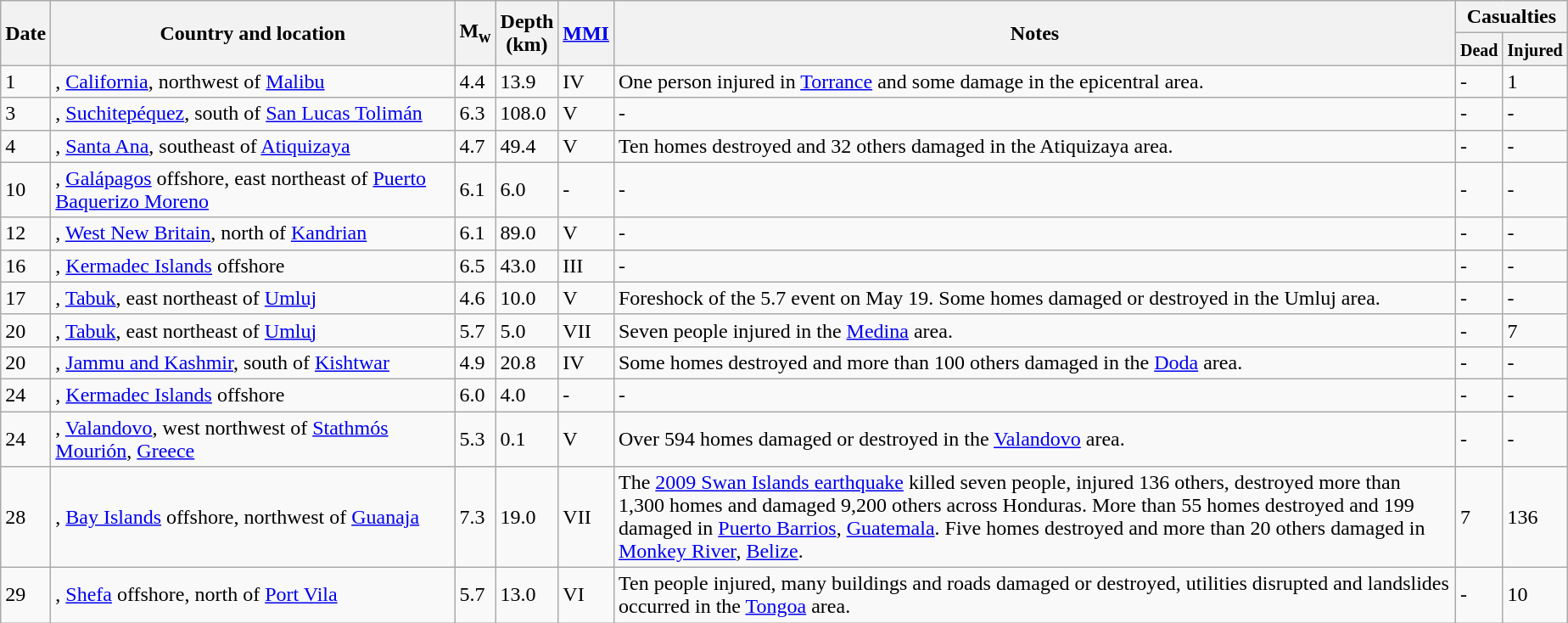<table class="wikitable sortable" style="border:1px black; margin-left:1em;">
<tr>
<th rowspan="2">Date</th>
<th rowspan="2" style="width: 310px">Country and location</th>
<th rowspan="2">M<sub>w</sub></th>
<th rowspan="2">Depth<br>(km)</th>
<th rowspan="2"><a href='#'>MMI</a></th>
<th rowspan="2" class="unsortable">Notes</th>
<th colspan="2">Casualties</th>
</tr>
<tr>
<th><small>Dead</small></th>
<th><small>Injured</small></th>
</tr>
<tr>
<td>1</td>
<td>, <a href='#'>California</a>,  northwest of <a href='#'>Malibu</a></td>
<td>4.4</td>
<td>13.9</td>
<td>IV</td>
<td>One person injured in <a href='#'>Torrance</a> and some damage in the epicentral area.</td>
<td>-</td>
<td>1</td>
</tr>
<tr>
<td>3</td>
<td>, <a href='#'>Suchitepéquez</a>,  south of <a href='#'>San Lucas Tolimán</a></td>
<td>6.3</td>
<td>108.0</td>
<td>V</td>
<td>-</td>
<td>-</td>
<td>-</td>
</tr>
<tr>
<td>4</td>
<td>, <a href='#'>Santa Ana</a>,  southeast of <a href='#'>Atiquizaya</a></td>
<td>4.7</td>
<td>49.4</td>
<td>V</td>
<td>Ten homes destroyed and 32 others damaged in the Atiquizaya area.</td>
<td>-</td>
<td>-</td>
</tr>
<tr>
<td>10</td>
<td>, <a href='#'>Galápagos</a> offshore,  east northeast of <a href='#'>Puerto Baquerizo Moreno</a></td>
<td>6.1</td>
<td>6.0</td>
<td>-</td>
<td>-</td>
<td>-</td>
<td>-</td>
</tr>
<tr>
<td>12</td>
<td>, <a href='#'>West New Britain</a>,  north of <a href='#'>Kandrian</a></td>
<td>6.1</td>
<td>89.0</td>
<td>V</td>
<td>-</td>
<td>-</td>
<td>-</td>
</tr>
<tr>
<td>16</td>
<td>, <a href='#'>Kermadec Islands</a> offshore</td>
<td>6.5</td>
<td>43.0</td>
<td>III</td>
<td>-</td>
<td>-</td>
<td>-</td>
</tr>
<tr>
<td>17</td>
<td>, <a href='#'>Tabuk</a>,  east northeast of <a href='#'>Umluj</a></td>
<td>4.6</td>
<td>10.0</td>
<td>V</td>
<td>Foreshock of the 5.7 event on May 19. Some homes damaged or destroyed in the Umluj area.</td>
<td>-</td>
<td>-</td>
</tr>
<tr>
<td>20</td>
<td>, <a href='#'>Tabuk</a>,  east northeast of <a href='#'>Umluj</a></td>
<td>5.7</td>
<td>5.0</td>
<td>VII</td>
<td>Seven people injured in the <a href='#'>Medina</a> area.</td>
<td>-</td>
<td>7</td>
</tr>
<tr>
<td>20</td>
<td>, <a href='#'>Jammu and Kashmir</a>,  south of <a href='#'>Kishtwar</a></td>
<td>4.9</td>
<td>20.8</td>
<td>IV</td>
<td>Some homes destroyed and more than 100 others damaged in the <a href='#'>Doda</a> area.</td>
<td>-</td>
<td>-</td>
</tr>
<tr>
<td>24</td>
<td>, <a href='#'>Kermadec Islands</a> offshore</td>
<td>6.0</td>
<td>4.0</td>
<td>-</td>
<td>-</td>
<td>-</td>
<td>-</td>
</tr>
<tr>
<td>24</td>
<td>, <a href='#'>Valandovo</a>,  west northwest of <a href='#'>Stathmós Mourión</a>, <a href='#'>Greece</a></td>
<td>5.3</td>
<td>0.1</td>
<td>V</td>
<td>Over 594 homes damaged or destroyed in the <a href='#'>Valandovo</a> area.</td>
<td>-</td>
<td>-</td>
</tr>
<tr>
<td>28</td>
<td>, <a href='#'>Bay Islands</a> offshore,  northwest of <a href='#'>Guanaja</a></td>
<td>7.3</td>
<td>19.0</td>
<td>VII</td>
<td>The <a href='#'>2009 Swan Islands earthquake</a> killed seven people, injured 136 others, destroyed more than 1,300 homes and damaged 9,200 others across Honduras. More than 55 homes destroyed and 199 damaged in <a href='#'>Puerto Barrios</a>, <a href='#'>Guatemala</a>. Five homes destroyed and more than 20 others damaged in <a href='#'>Monkey River</a>, <a href='#'>Belize</a>.</td>
<td>7</td>
<td>136</td>
</tr>
<tr>
<td>29</td>
<td>, <a href='#'>Shefa</a> offshore,  north of <a href='#'>Port Vila</a></td>
<td>5.7</td>
<td>13.0</td>
<td>VI</td>
<td>Ten people injured, many buildings and roads damaged or destroyed, utilities disrupted and landslides occurred in the <a href='#'>Tongoa</a> area.</td>
<td>-</td>
<td>10</td>
</tr>
<tr>
</tr>
</table>
